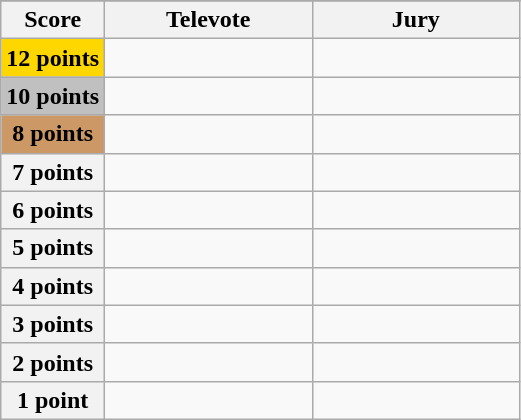<table class="wikitable">
<tr>
</tr>
<tr>
<th scope="col" width="20%">Score</th>
<th scope="col" width="40%">Televote</th>
<th scope="col" width="40%">Jury</th>
</tr>
<tr>
<th scope="row" style="background:gold">12 points</th>
<td></td>
<td></td>
</tr>
<tr>
<th scope="row" style="background:silver">10 points</th>
<td></td>
<td></td>
</tr>
<tr>
<th scope="row" style="background:#CC9966">8 points</th>
<td></td>
<td></td>
</tr>
<tr>
<th scope="row">7 points</th>
<td></td>
<td></td>
</tr>
<tr>
<th scope="row">6 points</th>
<td></td>
<td></td>
</tr>
<tr>
<th scope="row">5 points</th>
<td></td>
<td></td>
</tr>
<tr>
<th scope="row">4 points</th>
<td></td>
<td></td>
</tr>
<tr>
<th scope="row">3 points</th>
<td></td>
<td></td>
</tr>
<tr>
<th scope="row">2 points</th>
<td></td>
<td></td>
</tr>
<tr>
<th scope="row">1 point</th>
<td></td>
<td></td>
</tr>
</table>
